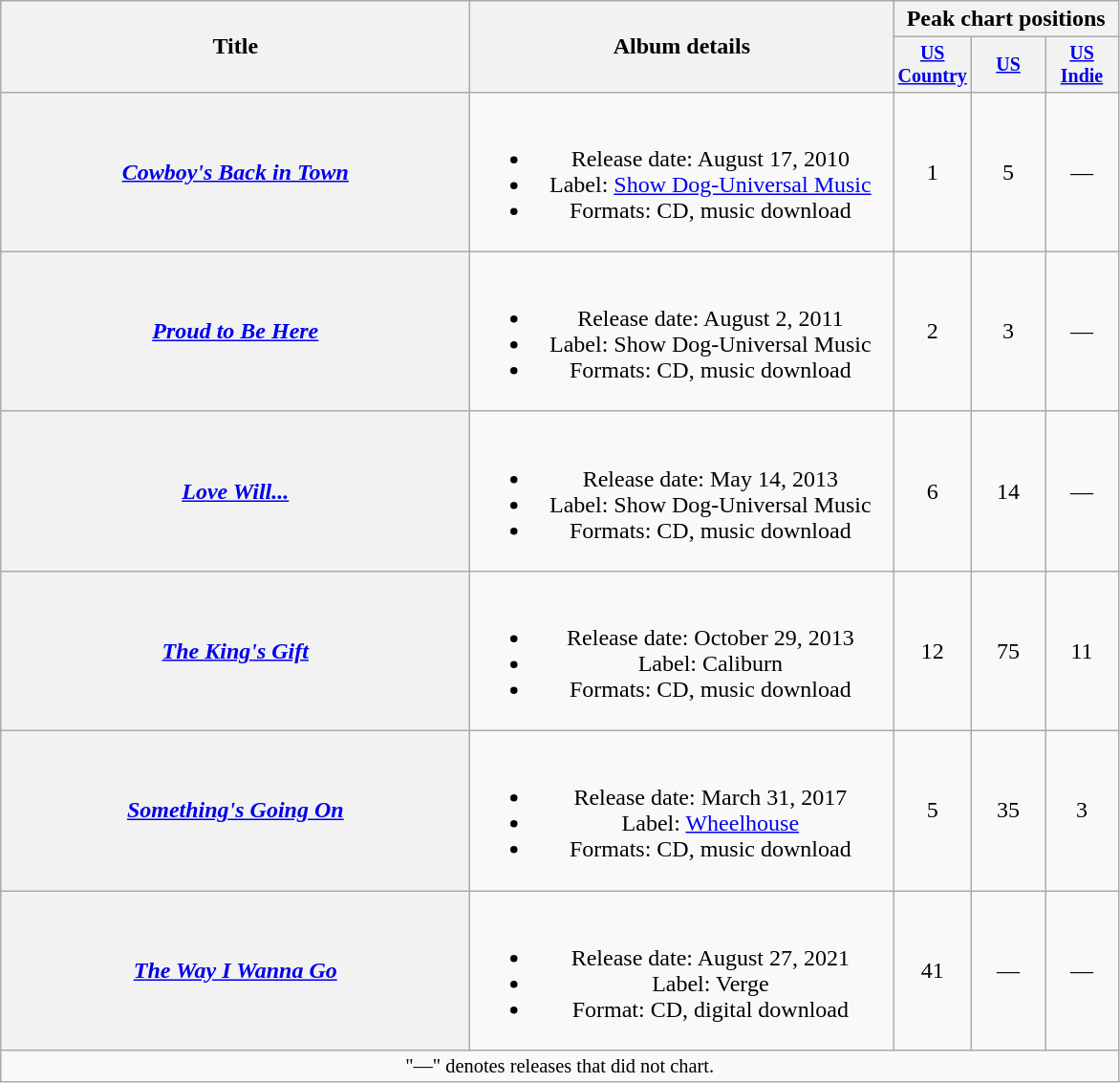<table class="wikitable plainrowheaders" style="text-align:center;">
<tr>
<th rowspan="2" style="width:20em;">Title</th>
<th rowspan="2" style="width:18em;">Album details</th>
<th colspan="3">Peak chart positions</th>
</tr>
<tr style="font-size:smaller;">
<th width="45"><a href='#'>US Country</a><br></th>
<th width="45"><a href='#'>US</a><br></th>
<th width="45"><a href='#'>US Indie</a><br></th>
</tr>
<tr>
<th scope="row"><em><a href='#'>Cowboy's Back in Town</a></em></th>
<td><br><ul><li>Release date: August 17, 2010</li><li>Label: <a href='#'>Show Dog-Universal Music</a></li><li>Formats: CD, music download</li></ul></td>
<td>1</td>
<td>5</td>
<td>—</td>
</tr>
<tr>
<th scope="row"><em><a href='#'>Proud to Be Here</a></em></th>
<td><br><ul><li>Release date: August 2, 2011</li><li>Label: Show Dog-Universal Music</li><li>Formats: CD, music download</li></ul></td>
<td>2</td>
<td>3</td>
<td>—</td>
</tr>
<tr>
<th scope="row"><em><a href='#'>Love Will...</a></em></th>
<td><br><ul><li>Release date: May 14, 2013</li><li>Label: Show Dog-Universal Music</li><li>Formats: CD, music download</li></ul></td>
<td>6</td>
<td>14</td>
<td>—</td>
</tr>
<tr>
<th scope="row"><em><a href='#'>The King's Gift</a></em></th>
<td><br><ul><li>Release date: October 29, 2013</li><li>Label: Caliburn</li><li>Formats: CD, music download</li></ul></td>
<td>12</td>
<td>75</td>
<td>11</td>
</tr>
<tr>
<th scope="row"><em><a href='#'>Something's Going On</a></em></th>
<td><br><ul><li>Release date: March 31, 2017</li><li>Label: <a href='#'>Wheelhouse</a></li><li>Formats: CD, music download</li></ul></td>
<td>5</td>
<td>35</td>
<td>3</td>
</tr>
<tr>
<th scope="row"><em><a href='#'>The Way I Wanna Go</a></em></th>
<td><br><ul><li>Release date: August 27, 2021</li><li>Label: Verge</li><li>Format: CD, digital download</li></ul></td>
<td>41</td>
<td>—</td>
<td>—</td>
</tr>
<tr>
<td colspan="5" style="font-size:85%">"—" denotes releases that did not chart.</td>
</tr>
</table>
